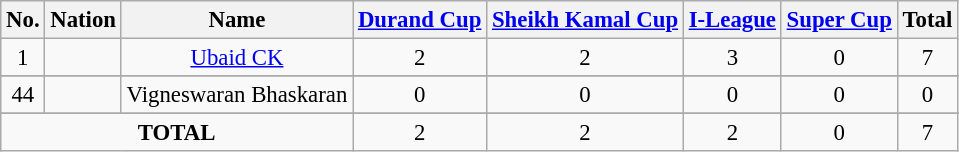<table class="wikitable sortable" style="font-size: 95%; text-align: center;">
<tr>
<th>No.</th>
<th>Nation</th>
<th>Name</th>
<th><a href='#'>Durand Cup</a></th>
<th><a href='#'>Sheikh Kamal Cup</a></th>
<th><a href='#'>I-League</a></th>
<th><a href='#'>Super Cup</a></th>
<th>Total</th>
</tr>
<tr>
<td>1</td>
<td></td>
<td><a href='#'>Ubaid CK</a></td>
<td>2</td>
<td>2</td>
<td>3</td>
<td>0</td>
<td>7</td>
</tr>
<tr bgcolor="#efefef">
</tr>
<tr>
<td>44</td>
<td></td>
<td>Vigneswaran Bhaskaran</td>
<td>0</td>
<td>0</td>
<td>0</td>
<td>0</td>
<td>0</td>
</tr>
<tr bgcolor="#efefef">
</tr>
<tr>
<td colspan=3><strong>TOTAL</strong></td>
<td>2</td>
<td>2</td>
<td>2</td>
<td>0</td>
<td>7</td>
</tr>
</table>
